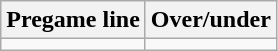<table class="wikitable" style="margin-left: auto; margin-right: auto; border: none; display: inline-table;">
<tr align="center">
<th style=>Pregame line</th>
<th style=>Over/under</th>
</tr>
<tr align="center">
<td></td>
<td></td>
</tr>
</table>
